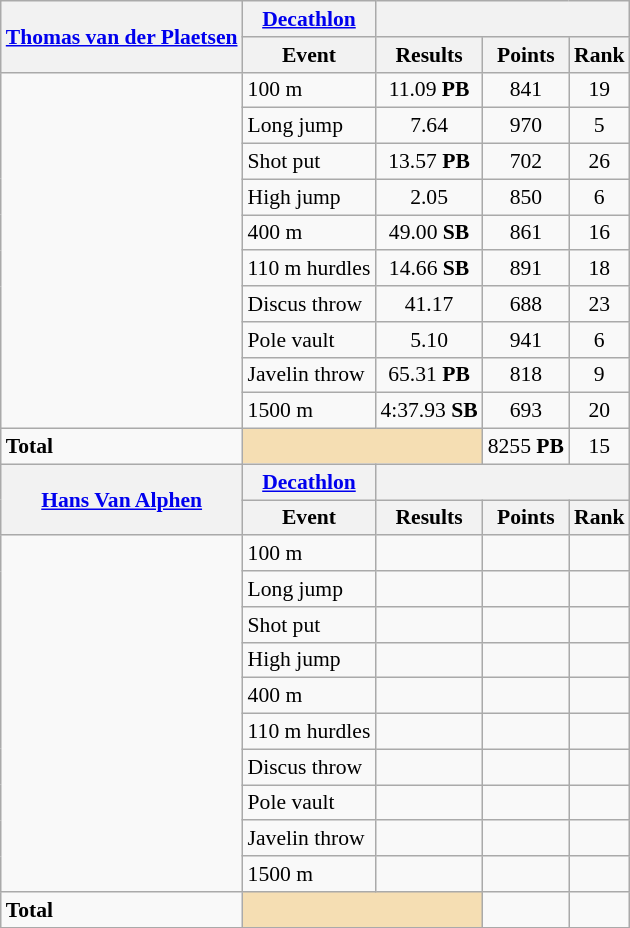<table class=wikitable style="font-size:90%;">
<tr>
<th rowspan="2"><a href='#'>Thomas van der Plaetsen</a></th>
<th><a href='#'>Decathlon</a></th>
<th colspan="3"></th>
</tr>
<tr>
<th>Event</th>
<th>Results</th>
<th>Points</th>
<th>Rank</th>
</tr>
<tr style="border-top: single;">
<td rowspan="10"></td>
<td>100 m</td>
<td align=center>11.09 <strong>PB</strong></td>
<td align=center>841</td>
<td align=center>19</td>
</tr>
<tr>
<td>Long jump</td>
<td align=center>7.64</td>
<td align=center>970</td>
<td align=center>5</td>
</tr>
<tr>
<td>Shot put</td>
<td align=center>13.57 <strong>PB</strong></td>
<td align=center>702</td>
<td align=center>26</td>
</tr>
<tr>
<td>High jump</td>
<td align=center>2.05</td>
<td align=center>850</td>
<td align=center>6</td>
</tr>
<tr>
<td>400 m</td>
<td align=center>49.00 <strong>SB</strong></td>
<td align=center>861</td>
<td align=center>16</td>
</tr>
<tr>
<td>110 m hurdles</td>
<td align=center>14.66 <strong>SB</strong></td>
<td align=center>891</td>
<td align=center>18</td>
</tr>
<tr>
<td>Discus throw</td>
<td align=center>41.17</td>
<td align=center>688</td>
<td align=center>23</td>
</tr>
<tr>
<td>Pole vault</td>
<td align=center>5.10</td>
<td align=center>941</td>
<td align=center>6</td>
</tr>
<tr>
<td>Javelin throw</td>
<td align=center>65.31 <strong>PB</strong></td>
<td align=center>818</td>
<td align=center>9</td>
</tr>
<tr>
<td>1500 m</td>
<td align=center>4:37.93 <strong>SB</strong></td>
<td align=center>693</td>
<td align=center>20</td>
</tr>
<tr style="border-top: single;">
<td><strong>Total</strong></td>
<td colspan="2" style="background:wheat;"></td>
<td align=center>8255 <strong>PB</strong></td>
<td align=center>15</td>
</tr>
<tr>
<th rowspan="2"><a href='#'>Hans Van Alphen</a></th>
<th><a href='#'>Decathlon</a></th>
<th colspan="3"></th>
</tr>
<tr>
<th>Event</th>
<th>Results</th>
<th>Points</th>
<th>Rank</th>
</tr>
<tr style="border-top: single;">
<td rowspan="10"></td>
<td>100 m</td>
<td align=center></td>
<td align=center></td>
<td align=center></td>
</tr>
<tr>
<td>Long jump</td>
<td align=center></td>
<td align=center></td>
<td align=center></td>
</tr>
<tr>
<td>Shot put</td>
<td align=center></td>
<td align=center></td>
<td align=center></td>
</tr>
<tr>
<td>High jump</td>
<td align=center></td>
<td align=center></td>
<td align=center></td>
</tr>
<tr>
<td>400 m</td>
<td align=center></td>
<td align=center></td>
<td align=center></td>
</tr>
<tr>
<td>110 m hurdles</td>
<td align=center></td>
<td align=center></td>
<td align=center></td>
</tr>
<tr>
<td>Discus throw</td>
<td align=center></td>
<td align=center></td>
<td align=center></td>
</tr>
<tr>
<td>Pole vault</td>
<td align=center></td>
<td align=center></td>
<td align=center></td>
</tr>
<tr>
<td>Javelin throw</td>
<td align=center></td>
<td align=center></td>
<td align=center></td>
</tr>
<tr>
<td>1500 m</td>
<td align=center></td>
<td align=center></td>
<td align=center></td>
</tr>
<tr style="border-top: single;">
<td><strong>Total</strong></td>
<td colspan="2" style="background:wheat;"></td>
<td align=center></td>
<td align=center></td>
</tr>
</table>
